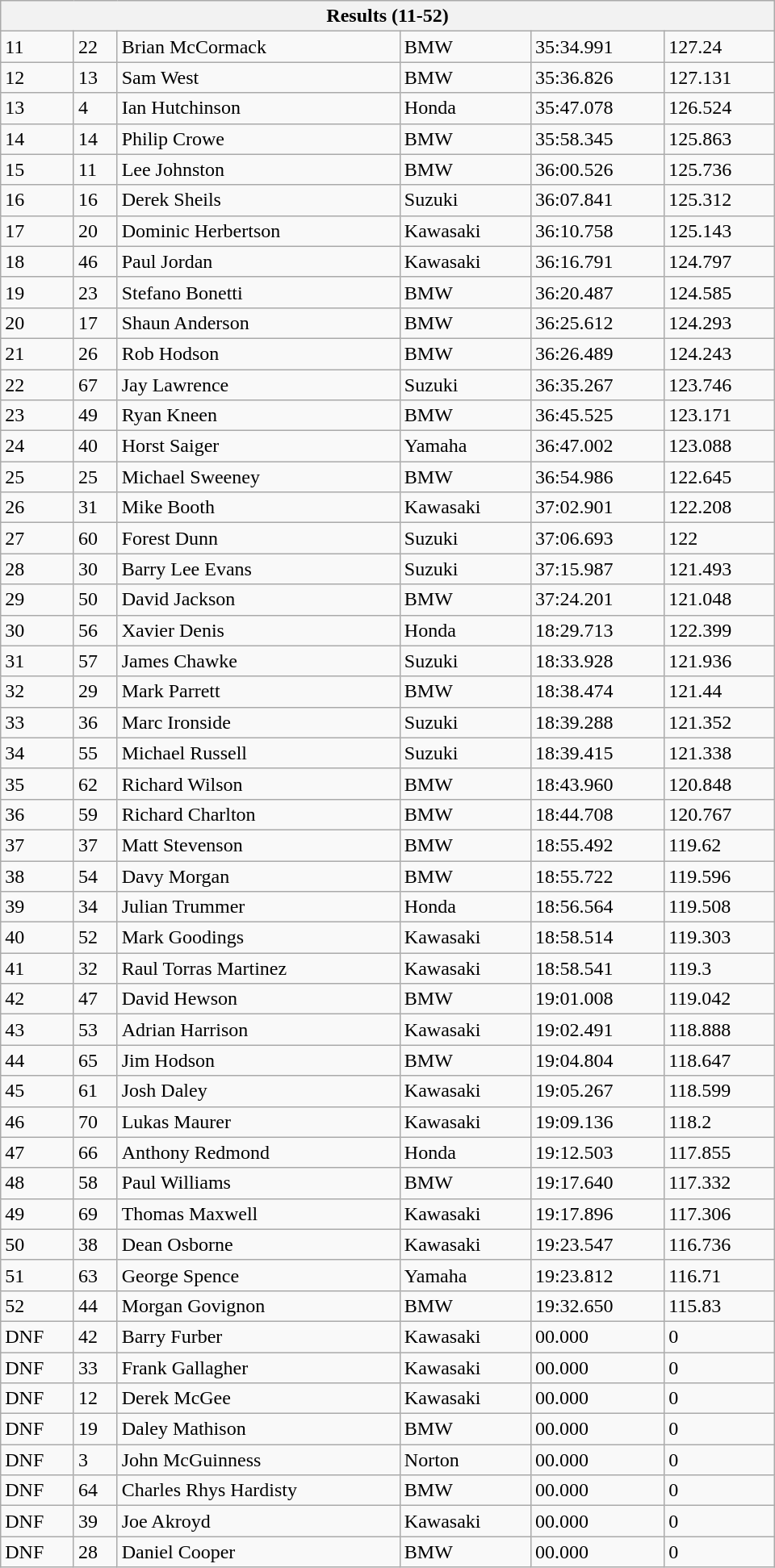<table class="collapsible collapsed wikitable"style="width:40em;margin-top:-1px;">
<tr>
<th scope="col" colspan="6">Results (11-52)</th>
</tr>
<tr>
<td>11</td>
<td>22</td>
<td>Brian McCormack</td>
<td>BMW</td>
<td>35:34.991</td>
<td>127.24</td>
</tr>
<tr>
<td>12</td>
<td>13</td>
<td>Sam West</td>
<td>BMW</td>
<td>35:36.826</td>
<td>127.131</td>
</tr>
<tr>
<td>13</td>
<td>4</td>
<td>Ian Hutchinson</td>
<td>Honda</td>
<td>35:47.078</td>
<td>126.524</td>
</tr>
<tr>
<td>14</td>
<td>14</td>
<td>Philip Crowe</td>
<td>BMW</td>
<td>35:58.345</td>
<td>125.863</td>
</tr>
<tr>
<td>15</td>
<td>11</td>
<td>Lee Johnston</td>
<td>BMW</td>
<td>36:00.526</td>
<td>125.736</td>
</tr>
<tr>
<td>16</td>
<td>16</td>
<td>Derek Sheils</td>
<td>Suzuki</td>
<td>36:07.841</td>
<td>125.312</td>
</tr>
<tr>
<td>17</td>
<td>20</td>
<td>Dominic Herbertson</td>
<td>Kawasaki</td>
<td>36:10.758</td>
<td>125.143</td>
</tr>
<tr>
<td>18</td>
<td>46</td>
<td>Paul Jordan</td>
<td>Kawasaki</td>
<td>36:16.791</td>
<td>124.797</td>
</tr>
<tr>
<td>19</td>
<td>23</td>
<td>Stefano Bonetti</td>
<td>BMW</td>
<td>36:20.487</td>
<td>124.585</td>
</tr>
<tr>
<td>20</td>
<td>17</td>
<td>Shaun Anderson</td>
<td>BMW</td>
<td>36:25.612</td>
<td>124.293</td>
</tr>
<tr>
<td>21</td>
<td>26</td>
<td>Rob Hodson</td>
<td>BMW</td>
<td>36:26.489</td>
<td>124.243</td>
</tr>
<tr>
<td>22</td>
<td>67</td>
<td>Jay Lawrence</td>
<td>Suzuki</td>
<td>36:35.267</td>
<td>123.746</td>
</tr>
<tr>
<td>23</td>
<td>49</td>
<td>Ryan Kneen</td>
<td>BMW</td>
<td>36:45.525</td>
<td>123.171</td>
</tr>
<tr>
<td>24</td>
<td>40</td>
<td>Horst Saiger</td>
<td>Yamaha</td>
<td>36:47.002</td>
<td>123.088</td>
</tr>
<tr>
<td>25</td>
<td>25</td>
<td>Michael Sweeney</td>
<td>BMW</td>
<td>36:54.986</td>
<td>122.645</td>
</tr>
<tr>
<td>26</td>
<td>31</td>
<td>Mike Booth</td>
<td>Kawasaki</td>
<td>37:02.901</td>
<td>122.208</td>
</tr>
<tr>
<td>27</td>
<td>60</td>
<td>Forest Dunn</td>
<td>Suzuki</td>
<td>37:06.693</td>
<td>122</td>
</tr>
<tr>
<td>28</td>
<td>30</td>
<td>Barry Lee Evans</td>
<td>Suzuki</td>
<td>37:15.987</td>
<td>121.493</td>
</tr>
<tr>
<td>29</td>
<td>50</td>
<td>David Jackson</td>
<td>BMW</td>
<td>37:24.201</td>
<td>121.048</td>
</tr>
<tr>
<td>30</td>
<td>56</td>
<td>Xavier Denis</td>
<td>Honda</td>
<td>18:29.713</td>
<td>122.399</td>
</tr>
<tr>
<td>31</td>
<td>57</td>
<td>James Chawke</td>
<td>Suzuki</td>
<td>18:33.928</td>
<td>121.936</td>
</tr>
<tr>
<td>32</td>
<td>29</td>
<td>Mark Parrett</td>
<td>BMW</td>
<td>18:38.474</td>
<td>121.44</td>
</tr>
<tr>
<td>33</td>
<td>36</td>
<td>Marc Ironside</td>
<td>Suzuki</td>
<td>18:39.288</td>
<td>121.352</td>
</tr>
<tr>
<td>34</td>
<td>55</td>
<td>Michael Russell</td>
<td>Suzuki</td>
<td>18:39.415</td>
<td>121.338</td>
</tr>
<tr>
<td>35</td>
<td>62</td>
<td>Richard Wilson</td>
<td>BMW</td>
<td>18:43.960</td>
<td>120.848</td>
</tr>
<tr>
<td>36</td>
<td>59</td>
<td>Richard Charlton</td>
<td>BMW</td>
<td>18:44.708</td>
<td>120.767</td>
</tr>
<tr>
<td>37</td>
<td>37</td>
<td>Matt Stevenson</td>
<td>BMW</td>
<td>18:55.492</td>
<td>119.62</td>
</tr>
<tr>
<td>38</td>
<td>54</td>
<td>Davy Morgan</td>
<td>BMW</td>
<td>18:55.722</td>
<td>119.596</td>
</tr>
<tr>
<td>39</td>
<td>34</td>
<td>Julian Trummer</td>
<td>Honda</td>
<td>18:56.564</td>
<td>119.508</td>
</tr>
<tr>
<td>40</td>
<td>52</td>
<td>Mark Goodings</td>
<td>Kawasaki</td>
<td>18:58.514</td>
<td>119.303</td>
</tr>
<tr>
<td>41</td>
<td>32</td>
<td>Raul Torras Martinez</td>
<td>Kawasaki</td>
<td>18:58.541</td>
<td>119.3</td>
</tr>
<tr>
<td>42</td>
<td>47</td>
<td>David Hewson</td>
<td>BMW</td>
<td>19:01.008</td>
<td>119.042</td>
</tr>
<tr>
<td>43</td>
<td>53</td>
<td>Adrian Harrison</td>
<td>Kawasaki</td>
<td>19:02.491</td>
<td>118.888</td>
</tr>
<tr>
<td>44</td>
<td>65</td>
<td>Jim Hodson</td>
<td>BMW</td>
<td>19:04.804</td>
<td>118.647</td>
</tr>
<tr>
<td>45</td>
<td>61</td>
<td>Josh Daley</td>
<td>Kawasaki</td>
<td>19:05.267</td>
<td>118.599</td>
</tr>
<tr>
<td>46</td>
<td>70</td>
<td>Lukas Maurer</td>
<td>Kawasaki</td>
<td>19:09.136</td>
<td>118.2</td>
</tr>
<tr>
<td>47</td>
<td>66</td>
<td>Anthony Redmond</td>
<td>Honda</td>
<td>19:12.503</td>
<td>117.855</td>
</tr>
<tr>
<td>48</td>
<td>58</td>
<td>Paul Williams</td>
<td>BMW</td>
<td>19:17.640</td>
<td>117.332</td>
</tr>
<tr>
<td>49</td>
<td>69</td>
<td>Thomas Maxwell</td>
<td>Kawasaki</td>
<td>19:17.896</td>
<td>117.306</td>
</tr>
<tr>
<td>50</td>
<td>38</td>
<td>Dean Osborne</td>
<td>Kawasaki</td>
<td>19:23.547</td>
<td>116.736</td>
</tr>
<tr>
<td>51</td>
<td>63</td>
<td>George Spence</td>
<td>Yamaha</td>
<td>19:23.812</td>
<td>116.71</td>
</tr>
<tr>
<td>52</td>
<td>44</td>
<td>Morgan Govignon</td>
<td>BMW</td>
<td>19:32.650</td>
<td>115.83</td>
</tr>
<tr>
<td>DNF</td>
<td>42</td>
<td>Barry Furber</td>
<td>Kawasaki</td>
<td>00.000</td>
<td>0</td>
</tr>
<tr>
<td>DNF</td>
<td>33</td>
<td>Frank Gallagher</td>
<td>Kawasaki</td>
<td>00.000</td>
<td>0</td>
</tr>
<tr>
<td>DNF</td>
<td>12</td>
<td>Derek McGee</td>
<td>Kawasaki</td>
<td>00.000</td>
<td>0</td>
</tr>
<tr>
<td>DNF</td>
<td>19</td>
<td>Daley Mathison</td>
<td>BMW</td>
<td>00.000</td>
<td>0</td>
</tr>
<tr>
<td>DNF</td>
<td>3</td>
<td>John McGuinness</td>
<td>Norton</td>
<td>00.000</td>
<td>0</td>
</tr>
<tr>
<td>DNF</td>
<td>64</td>
<td>Charles Rhys Hardisty</td>
<td>BMW</td>
<td>00.000</td>
<td>0</td>
</tr>
<tr>
<td>DNF</td>
<td>39</td>
<td>Joe Akroyd</td>
<td>Kawasaki</td>
<td>00.000</td>
<td>0</td>
</tr>
<tr>
<td>DNF</td>
<td>28</td>
<td>Daniel Cooper</td>
<td>BMW</td>
<td>00.000</td>
<td>0</td>
</tr>
</table>
